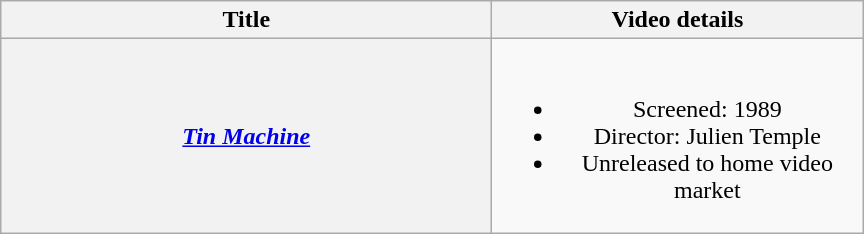<table class="wikitable plainrowheaders" style="text-align:center;">
<tr>
<th scope="col" style="width:20em;">Title</th>
<th scope="col" style="width:15em;">Video details</th>
</tr>
<tr>
<th scope="row"><em><a href='#'>Tin Machine</a></em></th>
<td><br><ul><li>Screened: 1989</li><li>Director: Julien Temple</li><li>Unreleased to home video market</li></ul></td>
</tr>
</table>
